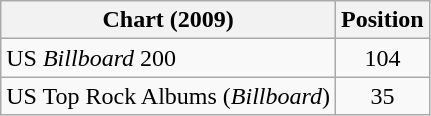<table class="wikitable sortable">
<tr>
<th>Chart (2009)</th>
<th>Position</th>
</tr>
<tr>
<td>US <em>Billboard</em> 200</td>
<td style="text-align:center">104</td>
</tr>
<tr>
<td>US Top Rock Albums (<em>Billboard</em>)</td>
<td style="text-align:center">35</td>
</tr>
</table>
